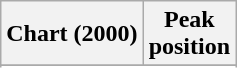<table class="wikitable plainrowheaders sortable">
<tr>
<th>Chart (2000)</th>
<th>Peak<br>position</th>
</tr>
<tr>
</tr>
<tr>
</tr>
</table>
